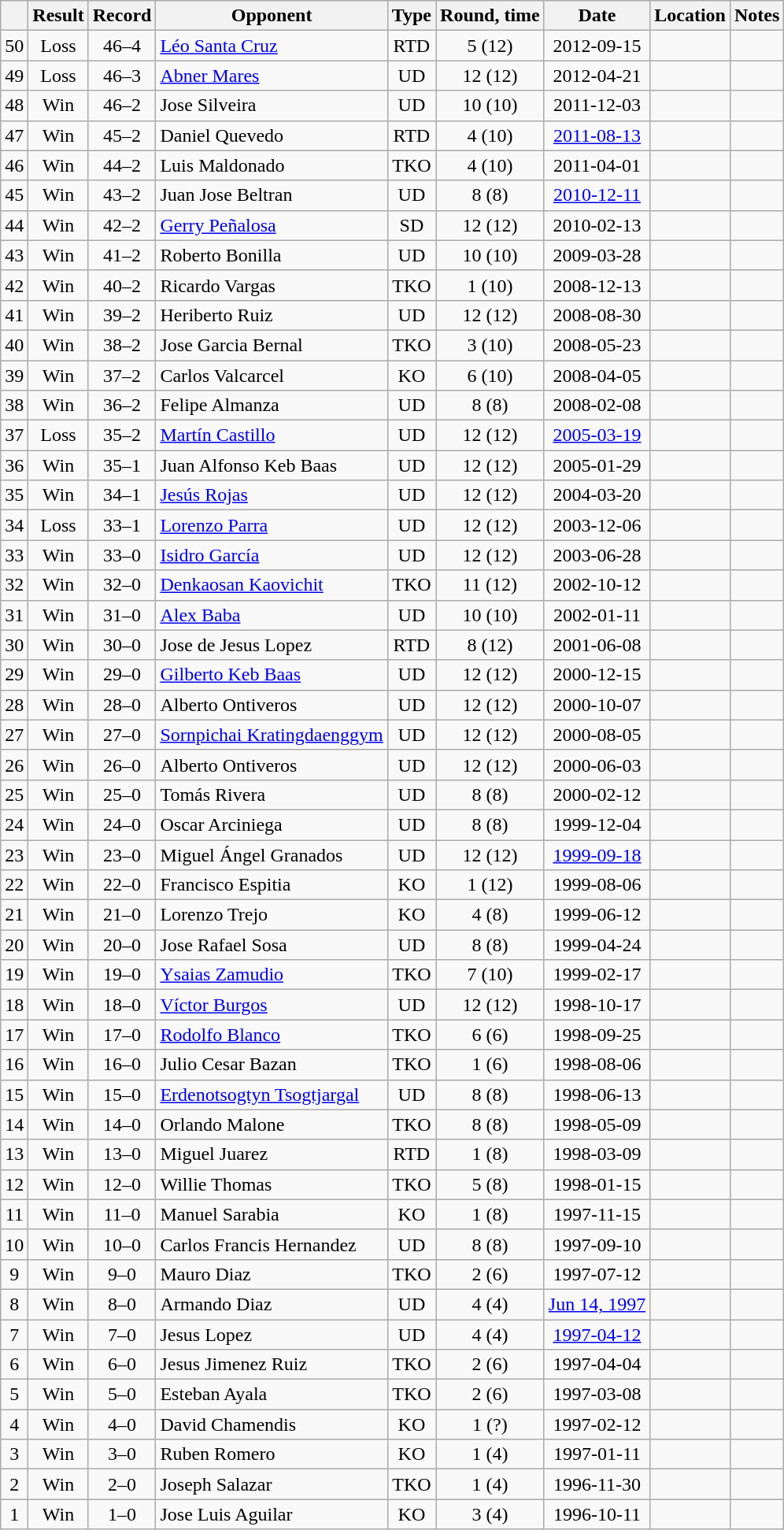<table class=wikitable style=text-align:center>
<tr>
<th></th>
<th>Result</th>
<th>Record</th>
<th>Opponent</th>
<th>Type</th>
<th>Round, time</th>
<th>Date</th>
<th>Location</th>
<th>Notes</th>
</tr>
<tr>
<td>50</td>
<td>Loss</td>
<td>46–4</td>
<td align=left><a href='#'>Léo Santa Cruz</a></td>
<td>RTD</td>
<td>5 (12)</td>
<td>2012-09-15</td>
<td align=left></td>
<td align=left></td>
</tr>
<tr>
<td>49</td>
<td>Loss</td>
<td>46–3</td>
<td align=left><a href='#'>Abner Mares</a></td>
<td>UD</td>
<td>12 (12)</td>
<td>2012-04-21</td>
<td align=left></td>
<td align=left></td>
</tr>
<tr>
<td>48</td>
<td>Win</td>
<td>46–2</td>
<td align=left>Jose Silveira</td>
<td>UD</td>
<td>10 (10)</td>
<td>2011-12-03</td>
<td align=left></td>
<td align=left></td>
</tr>
<tr>
<td>47</td>
<td>Win</td>
<td>45–2</td>
<td align=left>Daniel Quevedo</td>
<td>RTD</td>
<td>4 (10)</td>
<td><a href='#'>2011-08-13</a></td>
<td align=left></td>
<td align=left></td>
</tr>
<tr>
<td>46</td>
<td>Win</td>
<td>44–2</td>
<td align=left>Luis Maldonado</td>
<td>TKO</td>
<td>4 (10)</td>
<td>2011-04-01</td>
<td align=left></td>
<td align=left></td>
</tr>
<tr>
<td>45</td>
<td>Win</td>
<td>43–2</td>
<td align=left>Juan Jose Beltran</td>
<td>UD</td>
<td>8 (8)</td>
<td><a href='#'>2010-12-11</a></td>
<td align=left></td>
<td align=left></td>
</tr>
<tr>
<td>44</td>
<td>Win</td>
<td>42–2</td>
<td align=left><a href='#'>Gerry Peñalosa</a></td>
<td>SD</td>
<td>12 (12)</td>
<td>2010-02-13</td>
<td align=left></td>
<td align=left></td>
</tr>
<tr>
<td>43</td>
<td>Win</td>
<td>41–2</td>
<td align=left>Roberto Bonilla</td>
<td>UD</td>
<td>10 (10)</td>
<td>2009-03-28</td>
<td align=left></td>
<td align=left></td>
</tr>
<tr>
<td>42</td>
<td>Win</td>
<td>40–2</td>
<td align=left>Ricardo Vargas</td>
<td>TKO</td>
<td>1 (10)</td>
<td>2008-12-13</td>
<td align=left></td>
<td align=left></td>
</tr>
<tr>
<td>41</td>
<td>Win</td>
<td>39–2</td>
<td align=left>Heriberto Ruiz</td>
<td>UD</td>
<td>12 (12)</td>
<td>2008-08-30</td>
<td align=left></td>
<td align=left></td>
</tr>
<tr>
<td>40</td>
<td>Win</td>
<td>38–2</td>
<td align=left>Jose Garcia Bernal</td>
<td>TKO</td>
<td>3 (10)</td>
<td>2008-05-23</td>
<td align=left></td>
<td align=left></td>
</tr>
<tr>
<td>39</td>
<td>Win</td>
<td>37–2</td>
<td align=left>Carlos Valcarcel</td>
<td>KO</td>
<td>6 (10)</td>
<td>2008-04-05</td>
<td align=left></td>
<td align=left></td>
</tr>
<tr>
<td>38</td>
<td>Win</td>
<td>36–2</td>
<td align=left>Felipe Almanza</td>
<td>UD</td>
<td>8 (8)</td>
<td>2008-02-08</td>
<td align=left></td>
<td align=left></td>
</tr>
<tr>
<td>37</td>
<td>Loss</td>
<td>35–2</td>
<td align=left><a href='#'>Martín Castillo</a></td>
<td>UD</td>
<td>12 (12)</td>
<td><a href='#'>2005-03-19</a></td>
<td align=left></td>
<td align=left></td>
</tr>
<tr>
<td>36</td>
<td>Win</td>
<td>35–1</td>
<td align=left>Juan Alfonso Keb Baas</td>
<td>UD</td>
<td>12 (12)</td>
<td>2005-01-29</td>
<td align=left></td>
<td align=left></td>
</tr>
<tr>
<td>35</td>
<td>Win</td>
<td>34–1</td>
<td align=left><a href='#'>Jesús Rojas</a></td>
<td>UD</td>
<td>12 (12)</td>
<td>2004-03-20</td>
<td align=left></td>
<td align=left></td>
</tr>
<tr>
<td>34</td>
<td>Loss</td>
<td>33–1</td>
<td align=left><a href='#'>Lorenzo Parra</a></td>
<td>UD</td>
<td>12 (12)</td>
<td>2003-12-06</td>
<td align=left></td>
<td align=left></td>
</tr>
<tr>
<td>33</td>
<td>Win</td>
<td>33–0</td>
<td align=left><a href='#'>Isidro García</a></td>
<td>UD</td>
<td>12 (12)</td>
<td>2003-06-28</td>
<td align=left></td>
<td align=left></td>
</tr>
<tr>
<td>32</td>
<td>Win</td>
<td>32–0</td>
<td align=left><a href='#'>Denkaosan Kaovichit</a></td>
<td>TKO</td>
<td>11 (12)</td>
<td>2002-10-12</td>
<td align=left></td>
<td align=left></td>
</tr>
<tr>
<td>31</td>
<td>Win</td>
<td>31–0</td>
<td align=left><a href='#'>Alex Baba</a></td>
<td>UD</td>
<td>10 (10)</td>
<td>2002-01-11</td>
<td align=left></td>
<td align=left></td>
</tr>
<tr>
<td>30</td>
<td>Win</td>
<td>30–0</td>
<td align=left>Jose de Jesus Lopez</td>
<td>RTD</td>
<td>8 (12)</td>
<td>2001-06-08</td>
<td align=left></td>
<td align=left></td>
</tr>
<tr>
<td>29</td>
<td>Win</td>
<td>29–0</td>
<td align=left><a href='#'>Gilberto Keb Baas</a></td>
<td>UD</td>
<td>12 (12)</td>
<td>2000-12-15</td>
<td align=left></td>
<td align=left></td>
</tr>
<tr>
<td>28</td>
<td>Win</td>
<td>28–0</td>
<td align=left>Alberto Ontiveros</td>
<td>UD</td>
<td>12 (12)</td>
<td>2000-10-07</td>
<td align=left></td>
<td align=left></td>
</tr>
<tr>
<td>27</td>
<td>Win</td>
<td>27–0</td>
<td align=left><a href='#'>Sornpichai Kratingdaenggym</a></td>
<td>UD</td>
<td>12 (12)</td>
<td>2000-08-05</td>
<td align=left></td>
<td align=left></td>
</tr>
<tr>
<td>26</td>
<td>Win</td>
<td>26–0</td>
<td align=left>Alberto Ontiveros</td>
<td>UD</td>
<td>12 (12)</td>
<td>2000-06-03</td>
<td align=left></td>
<td align=left></td>
</tr>
<tr>
<td>25</td>
<td>Win</td>
<td>25–0</td>
<td align=left>Tomás Rivera</td>
<td>UD</td>
<td>8 (8)</td>
<td>2000-02-12</td>
<td align=left></td>
<td align=left></td>
</tr>
<tr>
<td>24</td>
<td>Win</td>
<td>24–0</td>
<td align=left>Oscar Arciniega</td>
<td>UD</td>
<td>8 (8)</td>
<td>1999-12-04</td>
<td align=left></td>
<td align=left></td>
</tr>
<tr>
<td>23</td>
<td>Win</td>
<td>23–0</td>
<td align=left>Miguel Ángel Granados</td>
<td>UD</td>
<td>12 (12)</td>
<td><a href='#'>1999-09-18</a></td>
<td align=left></td>
<td align=left></td>
</tr>
<tr>
<td>22</td>
<td>Win</td>
<td>22–0</td>
<td align=left>Francisco Espitia</td>
<td>KO</td>
<td>1 (12)</td>
<td>1999-08-06</td>
<td align=left></td>
<td align=left></td>
</tr>
<tr>
<td>21</td>
<td>Win</td>
<td>21–0</td>
<td align=left>Lorenzo Trejo</td>
<td>KO</td>
<td>4 (8)</td>
<td>1999-06-12</td>
<td align=left></td>
<td align=left></td>
</tr>
<tr>
<td>20</td>
<td>Win</td>
<td>20–0</td>
<td align=left>Jose Rafael Sosa</td>
<td>UD</td>
<td>8 (8)</td>
<td>1999-04-24</td>
<td align=left></td>
<td align=left></td>
</tr>
<tr>
<td>19</td>
<td>Win</td>
<td>19–0</td>
<td align=left><a href='#'>Ysaias Zamudio</a></td>
<td>TKO</td>
<td>7 (10)</td>
<td>1999-02-17</td>
<td align=left></td>
<td align=left></td>
</tr>
<tr>
<td>18</td>
<td>Win</td>
<td>18–0</td>
<td align=left><a href='#'>Víctor Burgos</a></td>
<td>UD</td>
<td>12 (12)</td>
<td>1998-10-17</td>
<td align=left></td>
<td align=left></td>
</tr>
<tr>
<td>17</td>
<td>Win</td>
<td>17–0</td>
<td align=left><a href='#'>Rodolfo Blanco</a></td>
<td>TKO</td>
<td>6 (6)</td>
<td>1998-09-25</td>
<td align=left></td>
<td align=left></td>
</tr>
<tr>
<td>16</td>
<td>Win</td>
<td>16–0</td>
<td align=left>Julio Cesar Bazan</td>
<td>TKO</td>
<td>1 (6)</td>
<td>1998-08-06</td>
<td align=left></td>
<td align=left></td>
</tr>
<tr>
<td>15</td>
<td>Win</td>
<td>15–0</td>
<td align=left><a href='#'>Erdenotsogtyn Tsogtjargal</a></td>
<td>UD</td>
<td>8 (8)</td>
<td>1998-06-13</td>
<td align=left></td>
<td align=left></td>
</tr>
<tr>
<td>14</td>
<td>Win</td>
<td>14–0</td>
<td align=left>Orlando Malone</td>
<td>TKO</td>
<td>8 (8)</td>
<td>1998-05-09</td>
<td align=left></td>
<td align=left></td>
</tr>
<tr>
<td>13</td>
<td>Win</td>
<td>13–0</td>
<td align=left>Miguel Juarez</td>
<td>RTD</td>
<td>1 (8)</td>
<td>1998-03-09</td>
<td align=left></td>
<td align=left></td>
</tr>
<tr>
<td>12</td>
<td>Win</td>
<td>12–0</td>
<td align=left>Willie Thomas</td>
<td>TKO</td>
<td>5 (8)</td>
<td>1998-01-15</td>
<td align=left></td>
<td align=left></td>
</tr>
<tr>
<td>11</td>
<td>Win</td>
<td>11–0</td>
<td align=left>Manuel Sarabia</td>
<td>KO</td>
<td>1 (8)</td>
<td>1997-11-15</td>
<td align=left></td>
<td align=left></td>
</tr>
<tr>
<td>10</td>
<td>Win</td>
<td>10–0</td>
<td align=left>Carlos Francis Hernandez</td>
<td>UD</td>
<td>8 (8)</td>
<td>1997-09-10</td>
<td align=left></td>
<td align=left></td>
</tr>
<tr>
<td>9</td>
<td>Win</td>
<td>9–0</td>
<td align=left>Mauro Diaz</td>
<td>TKO</td>
<td>2 (6)</td>
<td>1997-07-12</td>
<td align=left></td>
<td align=left></td>
</tr>
<tr>
<td>8</td>
<td>Win</td>
<td>8–0</td>
<td align=left>Armando Diaz</td>
<td>UD</td>
<td>4 (4)</td>
<td><a href='#'>Jun 14, 1997</a></td>
<td align=left></td>
<td align=left></td>
</tr>
<tr>
<td>7</td>
<td>Win</td>
<td>7–0</td>
<td align=left>Jesus Lopez</td>
<td>UD</td>
<td>4 (4)</td>
<td><a href='#'>1997-04-12</a></td>
<td align=left></td>
<td align=left></td>
</tr>
<tr>
<td>6</td>
<td>Win</td>
<td>6–0</td>
<td align=left>Jesus Jimenez Ruiz</td>
<td>TKO</td>
<td>2 (6)</td>
<td>1997-04-04</td>
<td align=left></td>
<td align=left></td>
</tr>
<tr>
<td>5</td>
<td>Win</td>
<td>5–0</td>
<td align=left>Esteban Ayala</td>
<td>TKO</td>
<td>2 (6)</td>
<td>1997-03-08</td>
<td align=left></td>
<td align=left></td>
</tr>
<tr>
<td>4</td>
<td>Win</td>
<td>4–0</td>
<td align=left>David Chamendis</td>
<td>KO</td>
<td>1 (?)</td>
<td>1997-02-12</td>
<td align=left></td>
<td align=left></td>
</tr>
<tr>
<td>3</td>
<td>Win</td>
<td>3–0</td>
<td align=left>Ruben Romero</td>
<td>KO</td>
<td>1 (4)</td>
<td>1997-01-11</td>
<td align=left></td>
<td align=left></td>
</tr>
<tr>
<td>2</td>
<td>Win</td>
<td>2–0</td>
<td align=left>Joseph Salazar</td>
<td>TKO</td>
<td>1 (4)</td>
<td>1996-11-30</td>
<td align=left></td>
<td align=left></td>
</tr>
<tr>
<td>1</td>
<td>Win</td>
<td>1–0</td>
<td align=left>Jose Luis Aguilar</td>
<td>KO</td>
<td>3 (4)</td>
<td>1996-10-11</td>
<td align=left></td>
<td align=left></td>
</tr>
</table>
